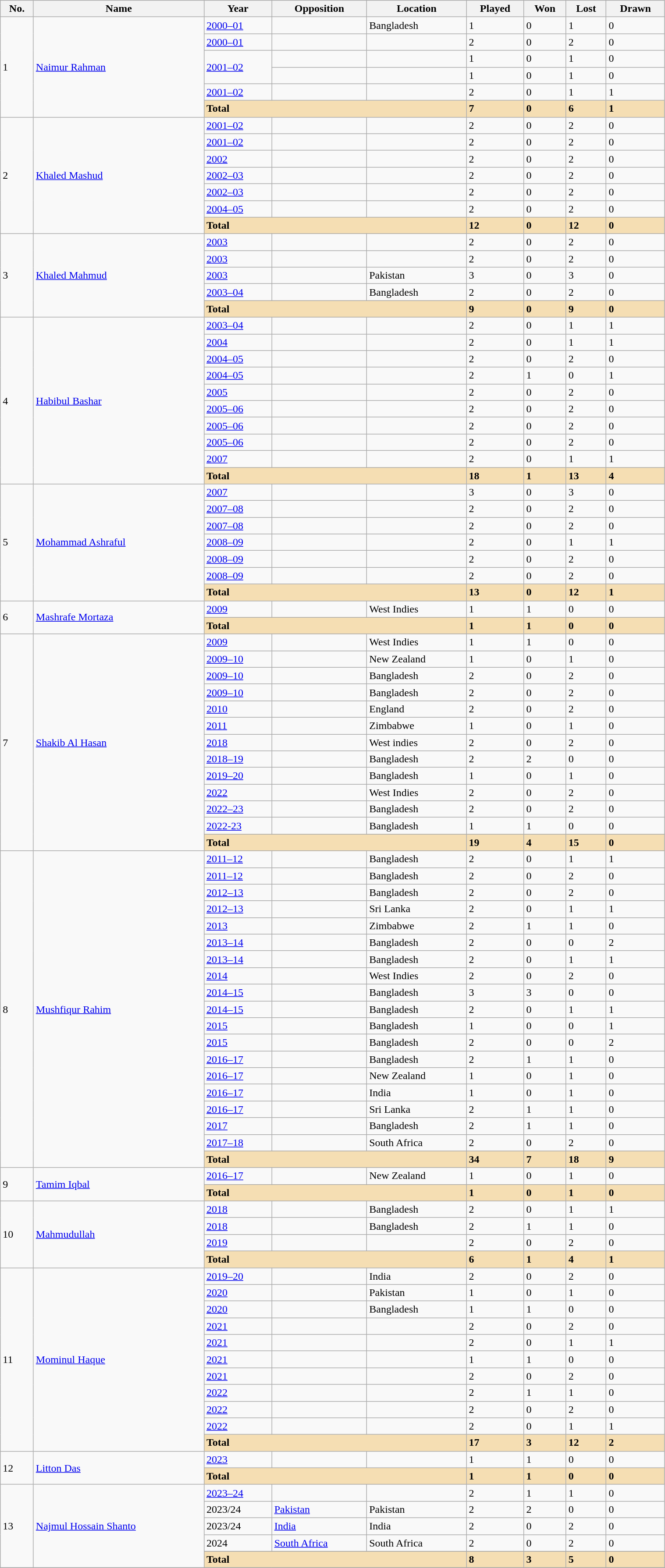<table class="wikitable" style="width:80%;">
<tr style="background:#efefef;">
<th>No.</th>
<th>Name</th>
<th>Year</th>
<th>Opposition</th>
<th>Location</th>
<th>Played</th>
<th>Won</th>
<th>Lost</th>
<th>Drawn</th>
</tr>
<tr>
<td rowspan="6">1</td>
<td rowspan=6><a href='#'>Naimur Rahman</a></td>
<td><a href='#'>2000–01</a></td>
<td></td>
<td> Bangladesh</td>
<td>1</td>
<td>0</td>
<td>1</td>
<td>0</td>
</tr>
<tr>
<td><a href='#'>2000–01</a></td>
<td></td>
<td></td>
<td>2</td>
<td>0</td>
<td>2</td>
<td>0</td>
</tr>
<tr>
<td rowspan=2><a href='#'>2001–02</a></td>
<td></td>
<td></td>
<td>1</td>
<td>0</td>
<td>1</td>
<td>0</td>
</tr>
<tr>
<td></td>
<td></td>
<td>1</td>
<td>0</td>
<td>1</td>
<td>0</td>
</tr>
<tr>
<td><a href='#'>2001–02</a></td>
<td></td>
<td></td>
<td>2</td>
<td>0</td>
<td>1</td>
<td>1</td>
</tr>
<tr bgcolor="#F5DEB3">
<td colspan=3><strong>Total</strong></td>
<td><strong>7</strong></td>
<td><strong>0</strong></td>
<td><strong>6</strong></td>
<td><strong>1</strong></td>
</tr>
<tr>
<td rowspan=7>2</td>
<td rowspan=7><a href='#'>Khaled Mashud</a></td>
<td><a href='#'>2001–02</a></td>
<td></td>
<td></td>
<td>2</td>
<td>0</td>
<td>2</td>
<td>0</td>
</tr>
<tr>
<td><a href='#'>2001–02</a></td>
<td></td>
<td></td>
<td>2</td>
<td>0</td>
<td>2</td>
<td>0</td>
</tr>
<tr>
<td><a href='#'>2002</a></td>
<td></td>
<td></td>
<td>2</td>
<td>0</td>
<td>2</td>
<td>0</td>
</tr>
<tr>
<td><a href='#'>2002–03</a></td>
<td></td>
<td></td>
<td>2</td>
<td>0</td>
<td>2</td>
<td>0</td>
</tr>
<tr>
<td><a href='#'>2002–03</a></td>
<td></td>
<td></td>
<td>2</td>
<td>0</td>
<td>2</td>
<td>0</td>
</tr>
<tr>
<td><a href='#'>2004–05</a></td>
<td></td>
<td></td>
<td>2</td>
<td>0</td>
<td>2</td>
<td>0</td>
</tr>
<tr bgcolor="#F5DEB3">
<td colspan=3><strong>Total</strong></td>
<td><strong>12</strong></td>
<td><strong>0</strong></td>
<td><strong>12</strong></td>
<td><strong>0</strong></td>
</tr>
<tr>
<td rowspan=5>3</td>
<td rowspan=5><a href='#'>Khaled Mahmud</a></td>
<td><a href='#'>2003</a></td>
<td></td>
<td></td>
<td>2</td>
<td>0</td>
<td>2</td>
<td>0</td>
</tr>
<tr>
<td><a href='#'>2003</a></td>
<td></td>
<td></td>
<td>2</td>
<td>0</td>
<td>2</td>
<td>0</td>
</tr>
<tr>
<td><a href='#'>2003</a></td>
<td></td>
<td> Pakistan</td>
<td>3</td>
<td>0</td>
<td>3</td>
<td>0</td>
</tr>
<tr>
<td><a href='#'>2003–04</a></td>
<td></td>
<td> Bangladesh</td>
<td>2</td>
<td>0</td>
<td>2</td>
<td>0</td>
</tr>
<tr bgcolor="#F5DEB3">
<td colspan=3><strong>Total</strong></td>
<td><strong>9</strong></td>
<td><strong>0</strong></td>
<td><strong>9</strong></td>
<td><strong>0</strong></td>
</tr>
<tr>
<td rowspan=10>4</td>
<td rowspan=10><a href='#'>Habibul Bashar</a></td>
<td><a href='#'>2003–04</a></td>
<td></td>
<td></td>
<td>2</td>
<td>0</td>
<td>1</td>
<td>1</td>
</tr>
<tr>
<td><a href='#'>2004</a></td>
<td></td>
<td></td>
<td>2</td>
<td>0</td>
<td>1</td>
<td>1</td>
</tr>
<tr>
<td><a href='#'>2004–05</a></td>
<td></td>
<td></td>
<td>2</td>
<td>0</td>
<td>2</td>
<td>0</td>
</tr>
<tr>
<td><a href='#'>2004–05</a></td>
<td></td>
<td></td>
<td>2</td>
<td>1</td>
<td>0</td>
<td>1</td>
</tr>
<tr>
<td><a href='#'>2005</a></td>
<td></td>
<td></td>
<td>2</td>
<td>0</td>
<td>2</td>
<td>0</td>
</tr>
<tr>
<td><a href='#'>2005–06</a></td>
<td></td>
<td></td>
<td>2</td>
<td>0</td>
<td>2</td>
<td>0</td>
</tr>
<tr>
<td><a href='#'>2005–06</a></td>
<td></td>
<td></td>
<td>2</td>
<td>0</td>
<td>2</td>
<td>0</td>
</tr>
<tr>
<td><a href='#'>2005–06</a></td>
<td></td>
<td></td>
<td>2</td>
<td>0</td>
<td>2</td>
<td>0</td>
</tr>
<tr>
<td><a href='#'>2007</a></td>
<td></td>
<td></td>
<td>2</td>
<td>0</td>
<td>1</td>
<td>1</td>
</tr>
<tr bgcolor="#F5DEB3">
<td colspan=3><strong>Total</strong></td>
<td><strong>18</strong></td>
<td><strong>1</strong></td>
<td><strong>13</strong></td>
<td><strong>4</strong></td>
</tr>
<tr>
<td rowspan=7>5</td>
<td rowspan=7><a href='#'>Mohammad Ashraful</a></td>
<td><a href='#'>2007</a></td>
<td></td>
<td></td>
<td>3</td>
<td>0</td>
<td>3</td>
<td>0</td>
</tr>
<tr>
<td><a href='#'>2007–08</a></td>
<td></td>
<td></td>
<td>2</td>
<td>0</td>
<td>2</td>
<td>0</td>
</tr>
<tr>
<td><a href='#'>2007–08</a></td>
<td></td>
<td></td>
<td>2</td>
<td>0</td>
<td>2</td>
<td>0</td>
</tr>
<tr>
<td><a href='#'>2008–09</a></td>
<td></td>
<td></td>
<td>2</td>
<td>0</td>
<td>1</td>
<td>1</td>
</tr>
<tr>
<td><a href='#'>2008–09</a></td>
<td></td>
<td></td>
<td>2</td>
<td>0</td>
<td>2</td>
<td>0</td>
</tr>
<tr>
<td><a href='#'>2008–09</a></td>
<td></td>
<td></td>
<td>2</td>
<td>0</td>
<td>2</td>
<td>0</td>
</tr>
<tr bgcolor="#F5DEB3">
<td colspan=3><strong>Total</strong></td>
<td><strong>13</strong></td>
<td><strong>0</strong></td>
<td><strong>12</strong></td>
<td><strong>1</strong></td>
</tr>
<tr>
<td rowspan=2>6</td>
<td rowspan=2><a href='#'>Mashrafe Mortaza</a></td>
<td><a href='#'>2009</a></td>
<td></td>
<td> West Indies</td>
<td>1</td>
<td>1</td>
<td>0</td>
<td>0</td>
</tr>
<tr bgcolor="#F5DEB3">
<td colspan=3><strong>Total</strong></td>
<td><strong>1</strong></td>
<td><strong>1</strong></td>
<td><strong>0</strong></td>
<td><strong>0</strong></td>
</tr>
<tr>
<td rowspan="13">7</td>
<td rowspan="13"><a href='#'>Shakib Al Hasan</a></td>
<td><a href='#'>2009</a></td>
<td></td>
<td> West Indies</td>
<td>1</td>
<td>1</td>
<td>0</td>
<td>0</td>
</tr>
<tr>
<td><a href='#'>2009–10</a></td>
<td></td>
<td> New Zealand</td>
<td>1</td>
<td>0</td>
<td>1</td>
<td>0</td>
</tr>
<tr>
<td><a href='#'>2009–10</a></td>
<td></td>
<td> Bangladesh</td>
<td>2</td>
<td>0</td>
<td>2</td>
<td>0</td>
</tr>
<tr>
<td><a href='#'>2009–10</a></td>
<td></td>
<td> Bangladesh</td>
<td>2</td>
<td>0</td>
<td>2</td>
<td>0</td>
</tr>
<tr>
<td><a href='#'>2010</a></td>
<td></td>
<td> England</td>
<td>2</td>
<td>0</td>
<td>2</td>
<td>0</td>
</tr>
<tr>
<td><a href='#'>2011</a></td>
<td></td>
<td> Zimbabwe</td>
<td>1</td>
<td>0</td>
<td>1</td>
<td>0</td>
</tr>
<tr>
<td><a href='#'>2018</a></td>
<td></td>
<td> West indies</td>
<td>2</td>
<td>0</td>
<td>2</td>
<td>0</td>
</tr>
<tr>
<td><a href='#'>2018–19</a></td>
<td></td>
<td> Bangladesh</td>
<td>2</td>
<td>2</td>
<td>0</td>
<td>0</td>
</tr>
<tr>
<td><a href='#'>2019–20</a></td>
<td></td>
<td> Bangladesh</td>
<td>1</td>
<td>0</td>
<td>1</td>
<td>0</td>
</tr>
<tr>
<td><a href='#'>2022</a></td>
<td></td>
<td> West Indies</td>
<td>2</td>
<td>0</td>
<td>2</td>
<td>0</td>
</tr>
<tr>
<td><a href='#'>2022–23</a></td>
<td></td>
<td> Bangladesh</td>
<td>2</td>
<td>0</td>
<td>2</td>
<td>0</td>
</tr>
<tr>
<td><a href='#'>2022-23</a></td>
<td></td>
<td> Bangladesh</td>
<td>1</td>
<td>1</td>
<td>0</td>
<td>0</td>
</tr>
<tr bgcolor="#F5DEB3">
<td colspan="3"><strong>Total</strong></td>
<td><strong>19</strong></td>
<td><strong>4</strong></td>
<td><strong>15</strong></td>
<td><strong>0</strong></td>
</tr>
<tr>
<td rowspan="19">8</td>
<td rowspan="19"><a href='#'>Mushfiqur Rahim</a></td>
<td><a href='#'>2011–12</a></td>
<td></td>
<td> Bangladesh</td>
<td>2</td>
<td>0</td>
<td>1</td>
<td>1</td>
</tr>
<tr>
<td><a href='#'>2011–12</a></td>
<td></td>
<td> Bangladesh</td>
<td>2</td>
<td>0</td>
<td>2</td>
<td>0</td>
</tr>
<tr>
<td><a href='#'>2012–13</a></td>
<td></td>
<td> Bangladesh</td>
<td>2</td>
<td>0</td>
<td>2</td>
<td>0</td>
</tr>
<tr>
<td><a href='#'>2012–13</a></td>
<td></td>
<td> Sri Lanka</td>
<td>2</td>
<td>0</td>
<td>1</td>
<td>1</td>
</tr>
<tr>
<td><a href='#'>2013</a></td>
<td></td>
<td> Zimbabwe</td>
<td>2</td>
<td>1</td>
<td>1</td>
<td>0</td>
</tr>
<tr>
<td><a href='#'>2013–14</a></td>
<td></td>
<td> Bangladesh</td>
<td>2</td>
<td>0</td>
<td>0</td>
<td>2</td>
</tr>
<tr>
<td><a href='#'>2013–14</a></td>
<td></td>
<td> Bangladesh</td>
<td>2</td>
<td>0</td>
<td>1</td>
<td>1</td>
</tr>
<tr>
<td><a href='#'>2014</a></td>
<td></td>
<td> West Indies</td>
<td>2</td>
<td>0</td>
<td>2</td>
<td>0</td>
</tr>
<tr>
<td><a href='#'>2014–15</a></td>
<td></td>
<td> Bangladesh</td>
<td>3</td>
<td>3</td>
<td>0</td>
<td>0</td>
</tr>
<tr>
<td><a href='#'>2014–15</a></td>
<td></td>
<td> Bangladesh</td>
<td>2</td>
<td>0</td>
<td>1</td>
<td>1</td>
</tr>
<tr>
<td><a href='#'>2015</a></td>
<td></td>
<td> Bangladesh</td>
<td>1</td>
<td>0</td>
<td>0</td>
<td>1</td>
</tr>
<tr>
<td><a href='#'>2015</a></td>
<td></td>
<td> Bangladesh</td>
<td>2</td>
<td>0</td>
<td>0</td>
<td>2</td>
</tr>
<tr>
<td><a href='#'>2016–17</a></td>
<td></td>
<td> Bangladesh</td>
<td>2</td>
<td>1</td>
<td>1</td>
<td>0</td>
</tr>
<tr>
<td><a href='#'>2016–17</a></td>
<td></td>
<td> New Zealand</td>
<td>1</td>
<td>0</td>
<td>1</td>
<td>0</td>
</tr>
<tr>
<td><a href='#'>2016–17</a></td>
<td></td>
<td> India</td>
<td>1</td>
<td>0</td>
<td>1</td>
<td>0</td>
</tr>
<tr>
<td><a href='#'>2016–17</a></td>
<td></td>
<td> Sri Lanka</td>
<td>2</td>
<td>1</td>
<td>1</td>
<td>0</td>
</tr>
<tr>
<td><a href='#'>2017</a></td>
<td></td>
<td> Bangladesh</td>
<td>2</td>
<td>1</td>
<td>1</td>
<td>0</td>
</tr>
<tr>
<td><a href='#'>2017–18</a></td>
<td></td>
<td> South Africa</td>
<td>2</td>
<td>0</td>
<td>2</td>
<td>0</td>
</tr>
<tr bgcolor="#F5DEB3">
<td colspan="3"><strong>Total</strong></td>
<td><strong>34</strong></td>
<td><strong>7</strong></td>
<td><strong>18</strong></td>
<td><strong>9</strong></td>
</tr>
<tr>
<td rowspan="2">9</td>
<td rowspan="2"><a href='#'>Tamim Iqbal</a></td>
<td><a href='#'>2016–17</a></td>
<td></td>
<td> New Zealand</td>
<td>1</td>
<td>0</td>
<td>1</td>
<td>0</td>
</tr>
<tr bgcolor="#F5DEB3">
<td colspan="3"><strong>Total</strong></td>
<td><strong>1</strong></td>
<td><strong>0</strong></td>
<td><strong>1</strong></td>
<td><strong>0</strong></td>
</tr>
<tr>
<td rowspan="4">10</td>
<td rowspan="4"><a href='#'>Mahmudullah</a></td>
<td><a href='#'>2018</a></td>
<td></td>
<td> Bangladesh</td>
<td>2</td>
<td>0</td>
<td>1</td>
<td>1</td>
</tr>
<tr>
<td><a href='#'>2018</a></td>
<td></td>
<td> Bangladesh</td>
<td>2</td>
<td>1</td>
<td>1</td>
<td>0</td>
</tr>
<tr>
<td><a href='#'>2019</a></td>
<td></td>
<td></td>
<td>2</td>
<td>0</td>
<td>2</td>
<td>0</td>
</tr>
<tr bgcolor="#F5DEB3">
<td colspan="3"><strong>Total</strong></td>
<td><strong>6</strong></td>
<td><strong>1</strong></td>
<td><strong>4</strong></td>
<td><strong>1</strong></td>
</tr>
<tr>
<td rowspan="11">11</td>
<td rowspan="11"><a href='#'>Mominul Haque</a></td>
<td><a href='#'>2019–20</a></td>
<td></td>
<td> India</td>
<td>2</td>
<td>0</td>
<td>2</td>
<td>0</td>
</tr>
<tr>
<td><a href='#'>2020</a></td>
<td></td>
<td> Pakistan</td>
<td>1</td>
<td>0</td>
<td>1</td>
<td>0</td>
</tr>
<tr>
<td><a href='#'>2020</a></td>
<td></td>
<td> Bangladesh</td>
<td>1</td>
<td>1</td>
<td>0</td>
<td>0</td>
</tr>
<tr>
<td><a href='#'>2021</a></td>
<td></td>
<td></td>
<td>2</td>
<td>0</td>
<td>2</td>
<td>0</td>
</tr>
<tr>
<td><a href='#'>2021</a></td>
<td></td>
<td></td>
<td>2</td>
<td>0</td>
<td>1</td>
<td>1</td>
</tr>
<tr>
<td><a href='#'>2021</a></td>
<td></td>
<td></td>
<td>1</td>
<td>1</td>
<td>0</td>
<td>0</td>
</tr>
<tr>
<td><a href='#'>2021</a></td>
<td></td>
<td></td>
<td>2</td>
<td>0</td>
<td>2</td>
<td>0</td>
</tr>
<tr>
<td><a href='#'>2022</a></td>
<td></td>
<td></td>
<td>2</td>
<td>1</td>
<td>1</td>
<td>0</td>
</tr>
<tr>
<td><a href='#'>2022</a></td>
<td></td>
<td></td>
<td>2</td>
<td>0</td>
<td>2</td>
<td>0</td>
</tr>
<tr>
<td><a href='#'>2022</a></td>
<td></td>
<td></td>
<td>2</td>
<td>0</td>
<td>1</td>
<td>1</td>
</tr>
<tr bgcolor="#F5DEB3">
<td colspan="3"><strong>Total</strong></td>
<td><strong>17</strong></td>
<td><strong>3</strong></td>
<td><strong>12</strong></td>
<td><strong>2</strong></td>
</tr>
<tr>
<td rowspan="2">12</td>
<td rowspan="2"><a href='#'>Litton Das</a></td>
<td><a href='#'>2023</a></td>
<td></td>
<td></td>
<td>1</td>
<td>1</td>
<td>0</td>
<td>0</td>
</tr>
<tr bgcolor="#F5DEB3">
<td colspan="3"><strong>Total</strong></td>
<td><strong>1</strong></td>
<td><strong>1</strong></td>
<td><strong>0</strong></td>
<td><strong>0</strong></td>
</tr>
<tr>
<td rowspan="7">13</td>
<td rowspan="7"><a href='#'>Najmul Hossain Shanto</a></td>
<td><a href='#'>2023–24</a></td>
<td></td>
<td></td>
<td>2</td>
<td>1</td>
<td>1</td>
<td>0</td>
</tr>
<tr>
<td>2023/24</td>
<td><a href='#'>Pakistan</a></td>
<td>Pakistan</td>
<td>2</td>
<td>2</td>
<td>0</td>
<td>0</td>
</tr>
<tr>
<td>2023/24</td>
<td><a href='#'>India</a></td>
<td>India</td>
<td>2</td>
<td>0</td>
<td>2</td>
<td>0</td>
</tr>
<tr>
<td>2024</td>
<td><a href='#'>South Africa</a></td>
<td>South Africa</td>
<td>2</td>
<td>0</td>
<td>2</td>
<td>0</td>
</tr>
<tr>
</tr>
<tr>
</tr>
<tr bgcolor="#F5DEB3">
<td colspan="3"><strong>Total</strong></td>
<td><strong>8</strong></td>
<td><strong>3</strong></td>
<td><strong>5</strong></td>
<td><strong>0</strong></td>
</tr>
<tr>
</tr>
<tr style="background:#def;">
</tr>
<tr bgcolor="#F5DEB3"| colspan="7" style="text-align:center;" | >
</tr>
</table>
